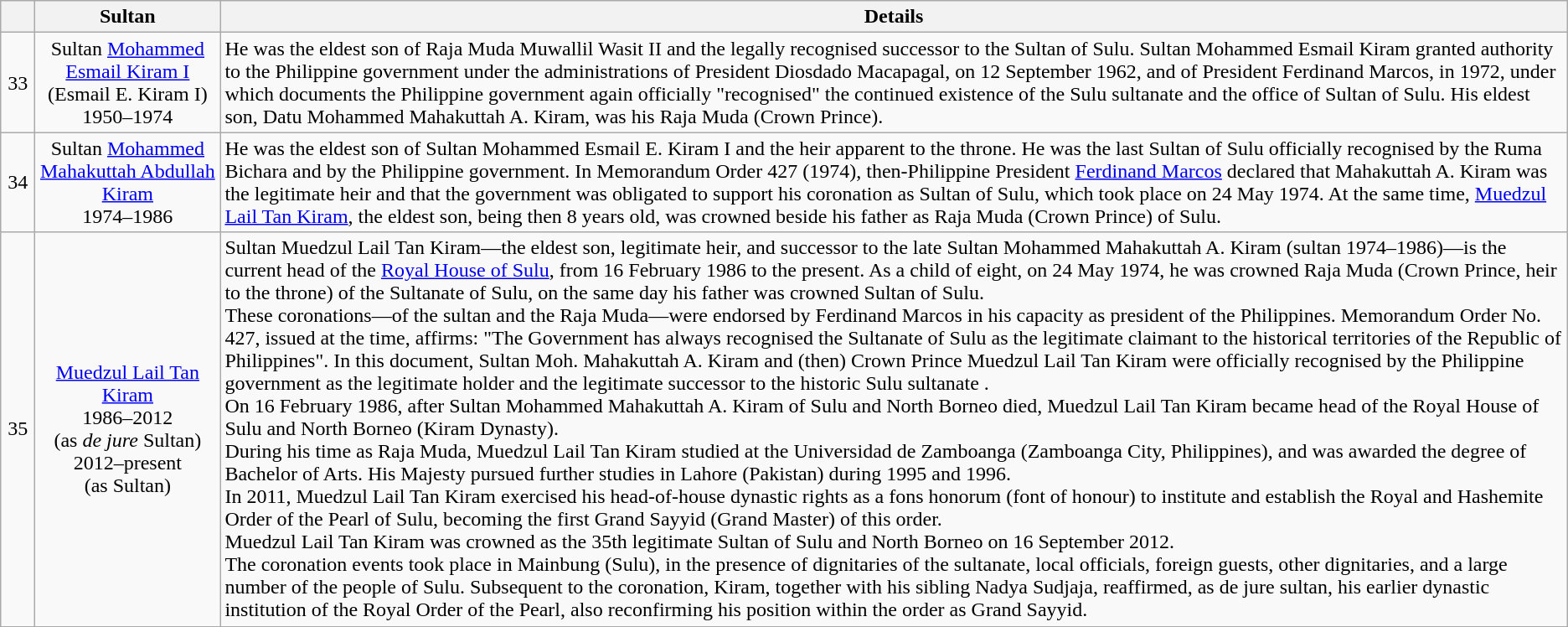<table class="wikitable">
<tr>
<th width="20"></th>
<th width="140">Sultan</th>
<th>Details</th>
</tr>
<tr>
<td align="center">33</td>
<td align="center">Sultan <a href='#'>Mohammed Esmail Kiram I</a> <br>(Esmail E. Kiram I)<br>1950–1974</td>
<td>He was the eldest son of Raja Muda Muwallil Wasit II and the legally recognised successor to the Sultan of Sulu. Sultan Mohammed Esmail Kiram granted authority to the Philippine government under the administrations of President Diosdado Macapagal, on 12 September 1962, and of President Ferdinand Marcos, in 1972, under which documents the Philippine government again officially "recognised" the continued existence of the Sulu sultanate and the office of Sultan of Sulu. His eldest son, Datu Mohammed Mahakuttah A. Kiram, was his Raja Muda (Crown Prince).</td>
</tr>
<tr>
<td align="center">34</td>
<td align="center">Sultan <a href='#'>Mohammed Mahakuttah Abdullah Kiram</a><br>1974–1986</td>
<td>He was the eldest son of Sultan Mohammed Esmail E. Kiram I and the heir apparent to the throne. He was the last Sultan of Sulu officially recognised by the Ruma Bichara and by the Philippine government. In Memorandum Order 427 (1974), then-Philippine President <a href='#'>Ferdinand Marcos</a> declared that Mahakuttah A. Kiram was the legitimate heir and that the government was obligated to support his coronation as Sultan of Sulu, which took place on 24 May 1974. At the same time, <a href='#'>Muedzul Lail Tan Kiram</a>, the eldest son, being then 8 years old, was crowned beside his father as Raja Muda (Crown Prince) of Sulu.</td>
</tr>
<tr>
<td align="center">35</td>
<td align="center"><a href='#'>Muedzul Lail Tan Kiram</a><br>1986–2012<br>(as <em>de jure</em> Sultan)<br>2012–present<br>(as Sultan)</td>
<td>Sultan Muedzul Lail Tan Kiram—the eldest son, legitimate heir, and successor to the late Sultan Mohammed Mahakuttah A. Kiram (sultan 1974–1986)—is the current head of the <a href='#'>Royal House of Sulu</a>, from 16 February 1986 to the present. As a child of eight, on 24 May 1974, he was crowned Raja Muda (Crown Prince, heir to the throne) of the Sultanate of Sulu, on the same day his father was crowned Sultan of Sulu.<br>These coronations—of the sultan and the Raja Muda—were endorsed by Ferdinand Marcos in his capacity as president of the Philippines. Memorandum Order No. 427, issued at the time, affirms: "The Government has always recognised the Sultanate of Sulu as the legitimate claimant to the historical territories of the Republic of Philippines". In this document, Sultan Moh. Mahakuttah A. Kiram and (then) Crown Prince Muedzul Lail Tan Kiram were officially recognised by the Philippine government as the legitimate holder and the legitimate successor to the historic Sulu sultanate .<br>On 16 February 1986, after Sultan Mohammed Mahakuttah A. Kiram of Sulu and North Borneo died, Muedzul Lail Tan Kiram became head of the Royal House of Sulu and North Borneo (Kiram Dynasty).<br>During his time as Raja Muda, Muedzul Lail Tan Kiram studied at the Universidad de Zamboanga (Zamboanga City, Philippines), and was awarded the degree of Bachelor of Arts. His Majesty pursued further studies in Lahore (Pakistan) during 1995 and 1996.<br>In 2011, Muedzul Lail Tan Kiram exercised his head-of-house dynastic rights as a fons honorum (font of honour) to institute and establish the Royal and Hashemite Order of the Pearl of Sulu, becoming the first Grand Sayyid (Grand Master) of this order.<br>Muedzul Lail Tan Kiram was crowned as the 35th legitimate Sultan of Sulu and North Borneo on 16 September 2012. <br>The coronation events took place in Mainbung (Sulu), in the presence of dignitaries of the sultanate, local officials, foreign guests, other dignitaries, and a large number of the people of Sulu. Subsequent to the coronation, Kiram, together with his sibling Nadya Sudjaja, reaffirmed, as de jure sultan, his earlier dynastic institution of the Royal Order of the Pearl, also reconfirming his position within the order as Grand Sayyid.</td>
</tr>
<tr>
</tr>
</table>
